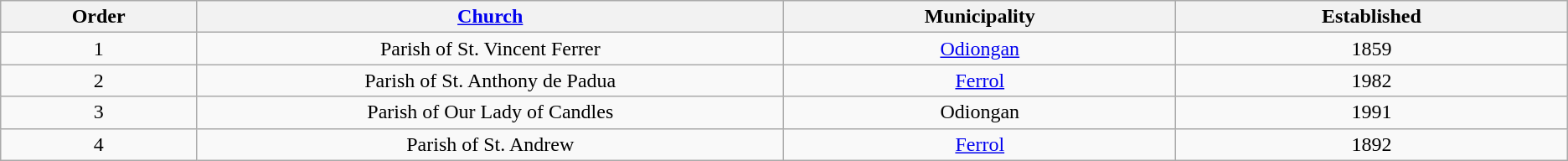<table class="wikitable" style="text-align:center;">
<tr>
<th width=5%>Order</th>
<th width=15%><a href='#'>Church</a></th>
<th width=10%>Municipality</th>
<th width=10%>Established</th>
</tr>
<tr>
<td>1</td>
<td>Parish of St. Vincent Ferrer</td>
<td><a href='#'>Odiongan</a></td>
<td>1859</td>
</tr>
<tr>
<td>2</td>
<td>Parish of St. Anthony de Padua</td>
<td><a href='#'>Ferrol</a></td>
<td>1982</td>
</tr>
<tr>
<td>3</td>
<td>Parish of Our Lady of Candles</td>
<td>Odiongan</td>
<td>1991</td>
</tr>
<tr>
<td>4</td>
<td>Parish of St. Andrew</td>
<td><a href='#'>Ferrol</a></td>
<td>1892</td>
</tr>
</table>
